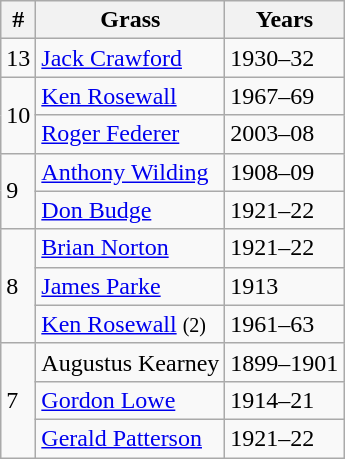<table class=wikitable style="display:inline-table;">
<tr>
<th>#</th>
<th>Grass</th>
<th>Years</th>
</tr>
<tr>
<td>13</td>
<td> <a href='#'>Jack Crawford</a></td>
<td>1930–32</td>
</tr>
<tr>
<td rowspan="2">10</td>
<td> <a href='#'>Ken Rosewall</a></td>
<td>1967–69</td>
</tr>
<tr>
<td> <a href='#'>Roger Federer</a></td>
<td>2003–08</td>
</tr>
<tr>
<td rowspan="2">9</td>
<td> <a href='#'>Anthony Wilding</a></td>
<td>1908–09</td>
</tr>
<tr>
<td> <a href='#'>Don Budge</a></td>
<td>1921–22</td>
</tr>
<tr>
<td rowspan="3">8</td>
<td> <a href='#'>Brian Norton</a></td>
<td>1921–22</td>
</tr>
<tr>
<td> <a href='#'>James Parke</a></td>
<td>1913</td>
</tr>
<tr>
<td> <a href='#'>Ken Rosewall</a> <small>(2)</small></td>
<td>1961–63</td>
</tr>
<tr>
<td rowspan="3">7</td>
<td> Augustus Kearney</td>
<td>1899–1901</td>
</tr>
<tr>
<td> <a href='#'>Gordon Lowe</a></td>
<td>1914–21</td>
</tr>
<tr>
<td> <a href='#'>Gerald Patterson</a></td>
<td>1921–22</td>
</tr>
</table>
